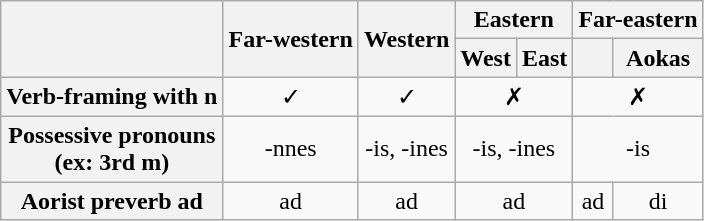<table class="wikitable">
<tr>
<th colspan=1 rowspan=2></th>
<th colspan=1 rowspan=2>Far-western</th>
<th colspan=1 rowspan=2>Western</th>
<th colspan=2 rowspan=1>Eastern</th>
<th colspan=2 rowspan=1>Far-eastern</th>
</tr>
<tr style="text-align:center;">
<th>West</th>
<th>East</th>
<th></th>
<th>Aokas</th>
</tr>
<tr style="text-align:center;">
<th>Verb-framing with n</th>
<td>✓</td>
<td>✓</td>
<td ! colspan=2>✗</td>
<td ! colspan=2>✗</td>
</tr>
<tr style="text-align:center;">
<th>Possessive pronouns <br> (ex: 3rd m)</th>
<td>-nnes</td>
<td>-is, -ines</td>
<td ! colspan=2>-is, -ines</td>
<td ! colspan=2>-is</td>
</tr>
<tr style="text-align:center;">
<th>Aorist preverb ad</th>
<td>ad</td>
<td>ad</td>
<td ! colspan=2>ad</td>
<td>ad</td>
<td>di</td>
</tr>
</table>
